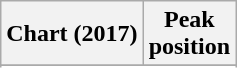<table class="wikitable sortable plainrowheaders" style="text-align:center">
<tr>
<th>Chart (2017)</th>
<th>Peak<br>position</th>
</tr>
<tr>
</tr>
<tr>
</tr>
<tr>
</tr>
<tr>
</tr>
</table>
